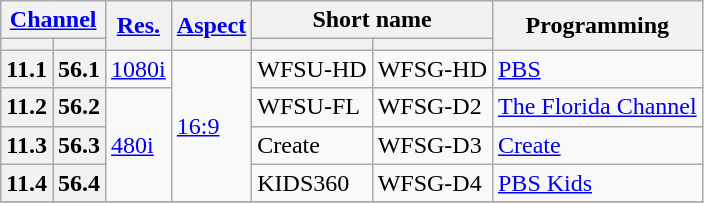<table class="wikitable">
<tr>
<th scope = "col" colspan="2"><a href='#'>Channel</a></th>
<th scope = "col" rowspan="2"><a href='#'>Res.</a></th>
<th scope = "col" rowspan="2"><a href='#'>Aspect</a></th>
<th scope = "col" colspan="2">Short name</th>
<th scope = "col" rowspan="2">Programming</th>
</tr>
<tr>
<th scope = "col"></th>
<th></th>
<th scope = "col"></th>
<th></th>
</tr>
<tr>
<th scope = "row">11.1</th>
<th>56.1</th>
<td><a href='#'>1080i</a></td>
<td rowspan=4><a href='#'>16:9</a></td>
<td>WFSU-HD</td>
<td>WFSG-HD</td>
<td><a href='#'>PBS</a></td>
</tr>
<tr>
<th scope = "row">11.2</th>
<th>56.2</th>
<td rowspan=3><a href='#'>480i</a></td>
<td>WFSU-FL</td>
<td>WFSG-D2</td>
<td><a href='#'>The Florida Channel</a></td>
</tr>
<tr>
<th scope = "row">11.3</th>
<th>56.3</th>
<td>Create</td>
<td>WFSG-D3</td>
<td><a href='#'>Create</a></td>
</tr>
<tr>
<th scope = "row">11.4</th>
<th>56.4</th>
<td>KIDS360</td>
<td>WFSG-D4</td>
<td><a href='#'>PBS Kids</a></td>
</tr>
<tr>
</tr>
</table>
